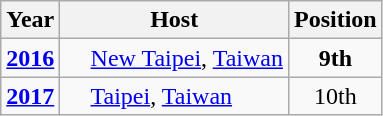<table class="wikitable" style="text-align: center;">
<tr>
<th>Year</th>
<th>Host</th>
<th>Position</th>
</tr>
<tr>
<td><strong><a href='#'>2016</a></strong></td>
<td style="text-align: left; padding-left: 20px;"> <a href='#'>New Taipei</a>, <a href='#'>Taiwan</a></td>
<td><strong>9th</strong></td>
</tr>
<tr>
<td><strong><a href='#'>2017</a></strong></td>
<td style="text-align: left; padding-left: 20px;"> <a href='#'>Taipei</a>, <a href='#'>Taiwan</a></td>
<td>10th</td>
</tr>
</table>
